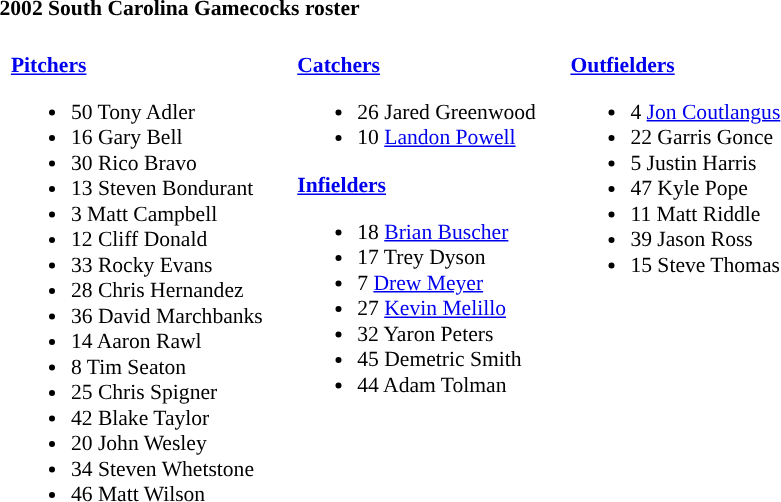<table class="toccolours" style="text-align: left; font-size:90%;">
<tr>
<th colspan="9">2002 South Carolina Gamecocks roster</th>
</tr>
<tr>
<td width="03"> </td>
<td valign="top"><br><strong><a href='#'>Pitchers</a></strong><ul><li>50 Tony Adler</li><li>16 Gary Bell</li><li>30 Rico Bravo</li><li>13 Steven Bondurant</li><li>3 Matt Campbell</li><li>12 Cliff Donald</li><li>33 Rocky Evans</li><li>28 Chris Hernandez</li><li>36 David Marchbanks</li><li>14 Aaron Rawl</li><li>8 Tim Seaton</li><li>25 Chris Spigner</li><li>42 Blake Taylor</li><li>20 John Wesley</li><li>34 Steven Whetstone</li><li>46 Matt Wilson</li></ul></td>
<td width="15"> </td>
<td valign="top"><br><strong><a href='#'>Catchers</a></strong><ul><li>26 Jared Greenwood</li><li>10 <a href='#'>Landon Powell</a></li></ul><strong><a href='#'>Infielders</a></strong><ul><li>18 <a href='#'>Brian Buscher</a></li><li>17 Trey Dyson</li><li>7 <a href='#'>Drew Meyer</a></li><li>27 <a href='#'>Kevin Melillo</a></li><li>32 Yaron Peters</li><li>45 Demetric Smith</li><li>44 Adam Tolman</li></ul></td>
<td width="15"> </td>
<td valign="top"><br><strong><a href='#'>Outfielders</a></strong><ul><li>4 <a href='#'>Jon Coutlangus</a></li><li>22 Garris Gonce</li><li>5 Justin Harris</li><li>47 Kyle Pope</li><li>11 Matt Riddle</li><li>39 Jason Ross</li><li>15 Steve Thomas</li></ul></td>
</tr>
</table>
